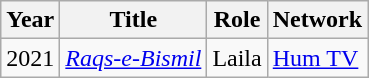<table class="wikitable">
<tr>
<th>Year</th>
<th>Title</th>
<th>Role</th>
<th>Network</th>
</tr>
<tr>
<td>2021</td>
<td><em><a href='#'>Raqs-e-Bismil</a></em></td>
<td>Laila</td>
<td><a href='#'>Hum TV</a></td>
</tr>
</table>
